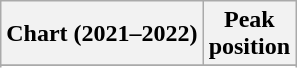<table class="wikitable sortable plainrowheaders" style="text-align:center">
<tr>
<th scope="col">Chart (2021–2022)</th>
<th scope="col">Peak<br>position</th>
</tr>
<tr>
</tr>
<tr>
</tr>
<tr>
</tr>
<tr>
</tr>
<tr>
</tr>
<tr>
</tr>
</table>
